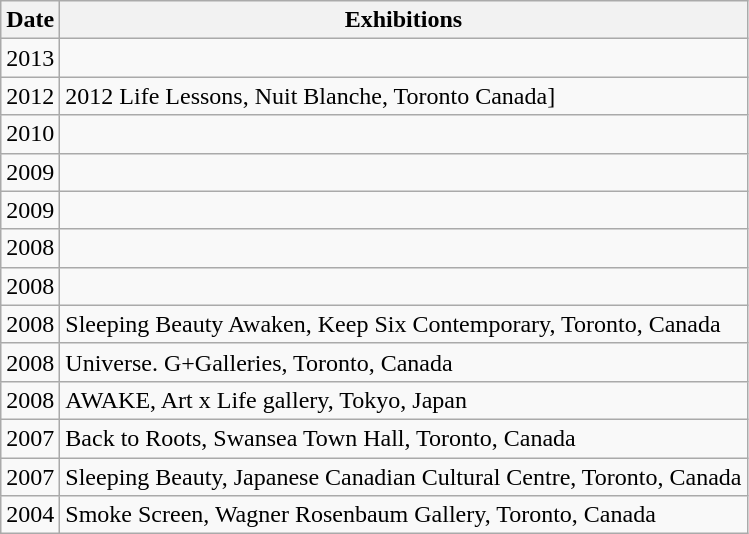<table class="wikitable sortable">
<tr>
<th scope="col">Date</th>
<th scope="col">Exhibitions</th>
</tr>
<tr>
<td>2013</td>
<td></td>
</tr>
<tr>
<td>2012</td>
<td> 2012 Life Lessons, Nuit Blanche, Toronto Canada]</td>
</tr>
<tr>
<td>2010</td>
<td></td>
</tr>
<tr>
<td>2009</td>
<td></td>
</tr>
<tr>
<td>2009</td>
<td></td>
</tr>
<tr>
<td>2008</td>
<td></td>
</tr>
<tr>
<td>2008</td>
<td></td>
</tr>
<tr>
<td>2008</td>
<td>Sleeping Beauty Awaken, Keep Six Contemporary, Toronto, Canada</td>
</tr>
<tr>
<td>2008</td>
<td>Universe. G+Galleries, Toronto, Canada</td>
</tr>
<tr>
<td>2008</td>
<td>AWAKE, Art x Life gallery, Tokyo, Japan</td>
</tr>
<tr>
<td>2007</td>
<td>Back to Roots, Swansea Town Hall, Toronto, Canada</td>
</tr>
<tr>
<td>2007</td>
<td>Sleeping Beauty, Japanese Canadian Cultural Centre, Toronto, Canada</td>
</tr>
<tr>
<td>2004</td>
<td>Smoke Screen, Wagner Rosenbaum Gallery, Toronto, Canada</td>
</tr>
</table>
